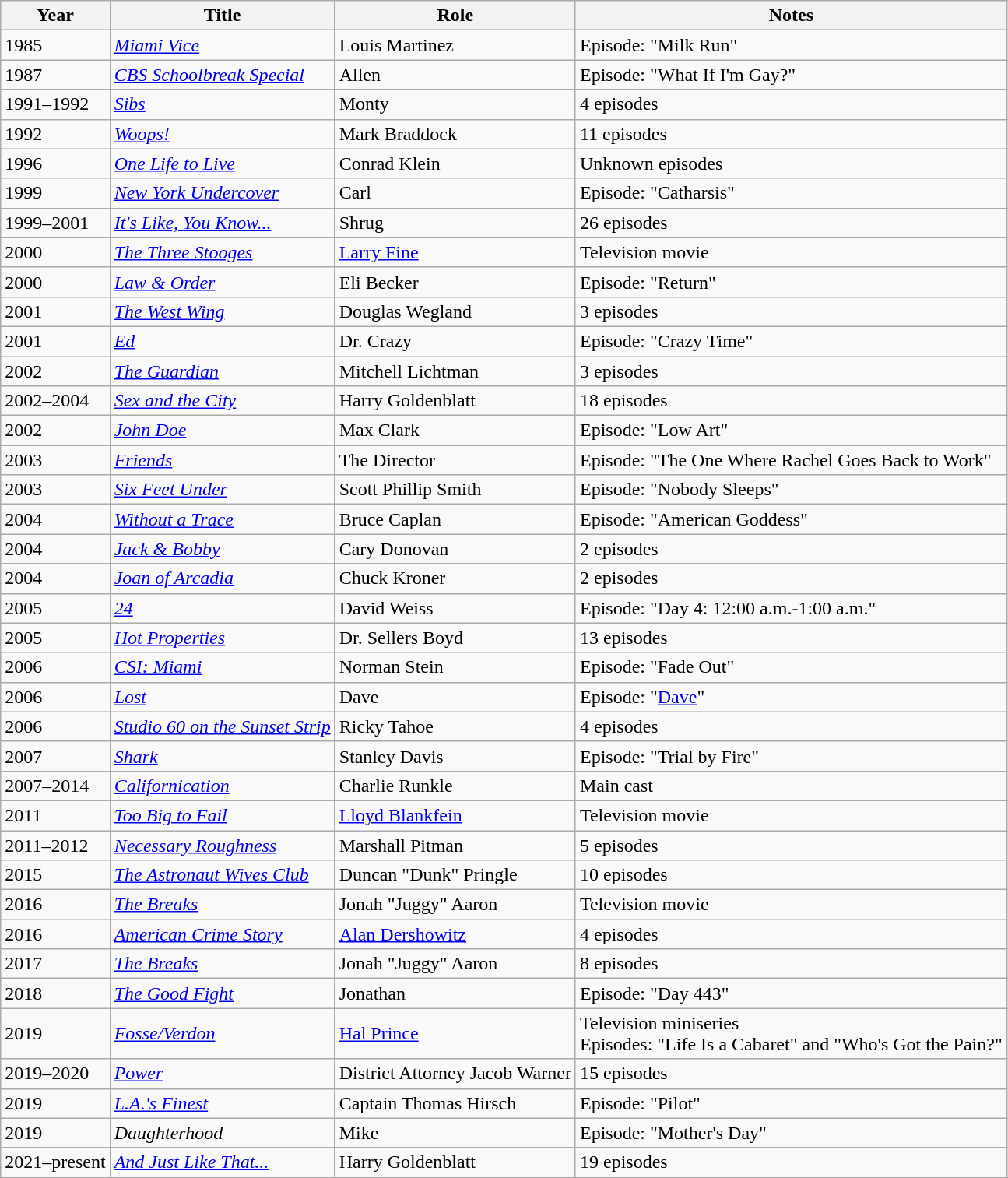<table class="wikitable sortable">
<tr>
<th>Year</th>
<th>Title</th>
<th>Role</th>
<th>Notes</th>
</tr>
<tr>
<td>1985</td>
<td><em><a href='#'>Miami Vice</a></em></td>
<td>Louis Martinez</td>
<td>Episode: "Milk Run"</td>
</tr>
<tr>
<td>1987</td>
<td><em><a href='#'>CBS Schoolbreak Special</a></em></td>
<td>Allen</td>
<td>Episode: "What If I'm Gay?"</td>
</tr>
<tr>
<td>1991–1992</td>
<td><em><a href='#'>Sibs</a></em></td>
<td>Monty</td>
<td>4 episodes</td>
</tr>
<tr>
<td>1992</td>
<td><em><a href='#'>Woops!</a></em></td>
<td>Mark Braddock</td>
<td>11 episodes</td>
</tr>
<tr>
<td>1996</td>
<td><em><a href='#'>One Life to Live</a></em></td>
<td>Conrad Klein</td>
<td>Unknown episodes</td>
</tr>
<tr>
<td>1999</td>
<td><em><a href='#'>New York Undercover</a></em></td>
<td>Carl</td>
<td>Episode: "Catharsis"</td>
</tr>
<tr>
<td>1999–2001</td>
<td><em><a href='#'>It's Like, You Know...</a></em></td>
<td>Shrug</td>
<td>26 episodes</td>
</tr>
<tr>
<td>2000</td>
<td><em><a href='#'>The Three Stooges</a></em></td>
<td><a href='#'>Larry Fine</a></td>
<td>Television movie</td>
</tr>
<tr>
<td>2000</td>
<td><em><a href='#'>Law & Order</a></em></td>
<td>Eli Becker</td>
<td>Episode: "Return"</td>
</tr>
<tr>
<td>2001</td>
<td><em><a href='#'>The West Wing</a></em></td>
<td>Douglas Wegland</td>
<td>3 episodes</td>
</tr>
<tr>
<td>2001</td>
<td><em><a href='#'>Ed</a></em></td>
<td>Dr. Crazy</td>
<td>Episode: "Crazy Time"</td>
</tr>
<tr>
<td>2002</td>
<td><em><a href='#'>The Guardian</a></em></td>
<td>Mitchell Lichtman</td>
<td>3 episodes</td>
</tr>
<tr>
<td>2002–2004</td>
<td><em><a href='#'>Sex and the City</a></em></td>
<td>Harry Goldenblatt</td>
<td>18 episodes</td>
</tr>
<tr>
<td>2002</td>
<td><em><a href='#'>John Doe</a></em></td>
<td>Max Clark</td>
<td>Episode: "Low Art"</td>
</tr>
<tr>
<td>2003</td>
<td><em><a href='#'>Friends</a></em></td>
<td>The Director</td>
<td>Episode: "The One Where Rachel Goes Back to Work"</td>
</tr>
<tr>
<td>2003</td>
<td><em><a href='#'>Six Feet Under</a></em></td>
<td>Scott Phillip Smith</td>
<td>Episode: "Nobody Sleeps"</td>
</tr>
<tr>
<td>2004</td>
<td><em><a href='#'>Without a Trace</a></em></td>
<td>Bruce Caplan</td>
<td>Episode: "American Goddess"</td>
</tr>
<tr>
<td>2004</td>
<td><em><a href='#'>Jack & Bobby</a></em></td>
<td>Cary Donovan</td>
<td>2 episodes</td>
</tr>
<tr>
<td>2004</td>
<td><em><a href='#'>Joan of Arcadia</a></em></td>
<td>Chuck Kroner</td>
<td>2 episodes</td>
</tr>
<tr>
<td>2005</td>
<td><em><a href='#'>24</a></em></td>
<td>David Weiss</td>
<td>Episode: "Day 4: 12:00 a.m.-1:00 a.m."</td>
</tr>
<tr>
<td>2005</td>
<td><em><a href='#'>Hot Properties</a></em></td>
<td>Dr. Sellers Boyd</td>
<td>13 episodes</td>
</tr>
<tr>
<td>2006</td>
<td><em><a href='#'>CSI: Miami</a></em></td>
<td>Norman Stein</td>
<td>Episode: "Fade Out"</td>
</tr>
<tr>
<td>2006</td>
<td><em><a href='#'>Lost</a></em></td>
<td>Dave</td>
<td>Episode: "<a href='#'>Dave</a>"</td>
</tr>
<tr>
<td>2006</td>
<td><em><a href='#'>Studio 60 on the Sunset Strip</a></em></td>
<td>Ricky Tahoe</td>
<td>4 episodes</td>
</tr>
<tr>
<td>2007</td>
<td><em><a href='#'>Shark</a></em></td>
<td>Stanley Davis</td>
<td>Episode: "Trial by Fire"</td>
</tr>
<tr>
<td>2007–2014</td>
<td><em><a href='#'>Californication</a></em></td>
<td>Charlie Runkle</td>
<td>Main cast</td>
</tr>
<tr>
<td>2011</td>
<td><em><a href='#'>Too Big to Fail</a></em></td>
<td><a href='#'>Lloyd Blankfein</a></td>
<td>Television movie</td>
</tr>
<tr>
<td>2011–2012</td>
<td><em><a href='#'>Necessary Roughness</a></em></td>
<td>Marshall Pitman</td>
<td>5 episodes</td>
</tr>
<tr>
<td>2015</td>
<td><em><a href='#'>The Astronaut Wives Club</a></em></td>
<td>Duncan "Dunk" Pringle</td>
<td>10 episodes</td>
</tr>
<tr>
<td>2016</td>
<td><em><a href='#'>The Breaks</a></em></td>
<td>Jonah "Juggy" Aaron</td>
<td>Television movie</td>
</tr>
<tr>
<td>2016</td>
<td><em><a href='#'>American Crime Story</a></em></td>
<td><a href='#'>Alan Dershowitz</a></td>
<td>4 episodes</td>
</tr>
<tr>
<td>2017</td>
<td><em><a href='#'>The Breaks</a></em></td>
<td>Jonah "Juggy" Aaron</td>
<td>8 episodes</td>
</tr>
<tr>
<td>2018</td>
<td><em><a href='#'>The Good Fight</a></em></td>
<td>Jonathan</td>
<td>Episode: "Day 443"</td>
</tr>
<tr>
<td>2019</td>
<td><em><a href='#'>Fosse/Verdon</a></em></td>
<td><a href='#'>Hal Prince</a></td>
<td>Television miniseries<br>Episodes: "Life Is a Cabaret" and "Who's Got the Pain?"</td>
</tr>
<tr>
<td>2019–2020</td>
<td><em><a href='#'>Power</a></em></td>
<td>District Attorney Jacob Warner</td>
<td>15 episodes</td>
</tr>
<tr>
<td>2019</td>
<td><em><a href='#'>L.A.'s Finest</a></em></td>
<td>Captain Thomas Hirsch</td>
<td>Episode: "Pilot"</td>
</tr>
<tr>
<td>2019</td>
<td><em>Daughterhood</em></td>
<td>Mike</td>
<td>Episode: "Mother's Day"</td>
</tr>
<tr>
<td>2021–present</td>
<td><em><a href='#'>And Just Like That...</a></em></td>
<td>Harry Goldenblatt</td>
<td>19 episodes</td>
</tr>
<tr>
</tr>
</table>
